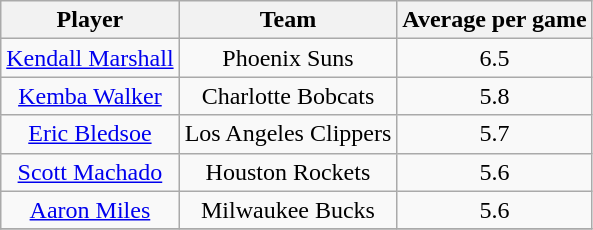<table class="wikitable" style="text-align:center">
<tr>
<th>Player</th>
<th>Team</th>
<th>Average per game</th>
</tr>
<tr>
<td><a href='#'>Kendall Marshall</a></td>
<td>Phoenix Suns</td>
<td>6.5</td>
</tr>
<tr>
<td><a href='#'>Kemba Walker</a></td>
<td>Charlotte Bobcats</td>
<td>5.8</td>
</tr>
<tr>
<td><a href='#'>Eric Bledsoe</a></td>
<td>Los Angeles Clippers</td>
<td>5.7</td>
</tr>
<tr>
<td><a href='#'>Scott Machado</a></td>
<td>Houston Rockets</td>
<td>5.6</td>
</tr>
<tr>
<td><a href='#'>Aaron Miles</a></td>
<td>Milwaukee Bucks</td>
<td>5.6</td>
</tr>
<tr>
</tr>
</table>
